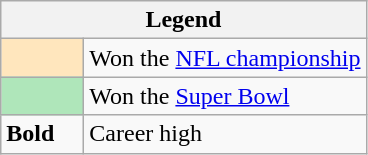<table class="wikitable">
<tr>
<th colspan="3">Legend</th>
</tr>
<tr>
<td style="background:#ffe6bd; width:3em;"></td>
<td>Won the <a href='#'>NFL championship</a></td>
</tr>
<tr>
<td style="background:#afe6ba; width:3em"></td>
<td>Won the <a href='#'>Super Bowl</a></td>
</tr>
<tr>
<td><strong>Bold</strong></td>
<td>Career high</td>
</tr>
</table>
